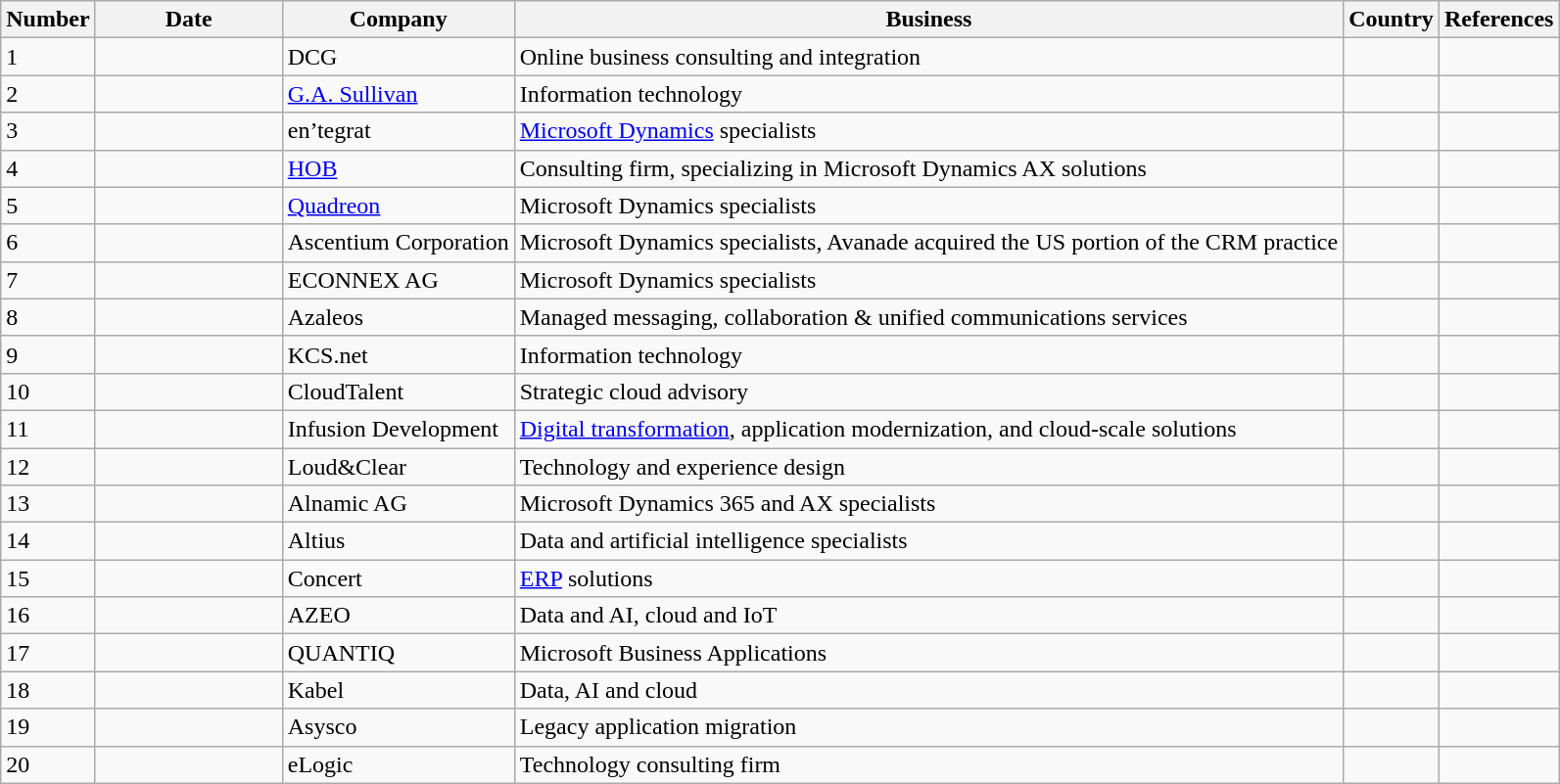<table class="wikitable sortable mw-collapsible">
<tr>
<th scope="col" style="width:30px;">Number</th>
<th style="width:120px;" scope="col">Date</th>
<th scope="col">Company</th>
<th scope="col">Business</th>
<th scope="col">Country</th>
<th class="unsortable" scope="col">References</th>
</tr>
<tr>
<td>1</td>
<td></td>
<td>DCG</td>
<td>Online business consulting and integration</td>
<td></td>
<td style="text-align:center;"></td>
</tr>
<tr>
<td>2</td>
<td></td>
<td><a href='#'>G.A. Sullivan</a></td>
<td>Information technology</td>
<td></td>
<td style="text-align:center;"></td>
</tr>
<tr>
<td>3</td>
<td></td>
<td>en’tegrat</td>
<td><a href='#'>Microsoft Dynamics</a> specialists</td>
<td></td>
<td style="text-align:center;"></td>
</tr>
<tr>
<td>4</td>
<td></td>
<td><a href='#'>HOB</a></td>
<td>Consulting firm, specializing in Microsoft Dynamics AX solutions</td>
<td></td>
<td style="text-align:center;"></td>
</tr>
<tr>
<td>5</td>
<td></td>
<td><a href='#'>Quadreon</a></td>
<td>Microsoft Dynamics specialists</td>
<td></td>
<td style="text-align:center;"></td>
</tr>
<tr>
<td>6</td>
<td></td>
<td>Ascentium Corporation</td>
<td>Microsoft Dynamics specialists, Avanade acquired the US portion of the CRM practice</td>
<td></td>
<td style="text-align:center;"></td>
</tr>
<tr>
<td>7</td>
<td></td>
<td>ECONNEX AG</td>
<td>Microsoft Dynamics specialists</td>
<td></td>
<td style="text-align:center;"></td>
</tr>
<tr>
<td>8</td>
<td></td>
<td>Azaleos</td>
<td>Managed messaging, collaboration & unified communications services</td>
<td></td>
<td style="text-align:center;"></td>
</tr>
<tr>
<td>9</td>
<td></td>
<td>KCS.net</td>
<td>Information technology</td>
<td></td>
<td style="text-align:center;"></td>
</tr>
<tr>
<td>10</td>
<td></td>
<td>CloudTalent</td>
<td>Strategic cloud advisory</td>
<td></td>
<td style="text-align:center;"></td>
</tr>
<tr>
<td>11</td>
<td></td>
<td>Infusion Development</td>
<td><a href='#'>Digital transformation</a>, application modernization, and cloud-scale solutions</td>
<td></td>
<td style="text-align:center;"></td>
</tr>
<tr>
<td>12</td>
<td></td>
<td>Loud&Clear</td>
<td>Technology and experience design</td>
<td></td>
<td style="text-align:center;"></td>
</tr>
<tr>
<td>13</td>
<td></td>
<td>Alnamic AG</td>
<td>Microsoft Dynamics 365 and AX specialists</td>
<td></td>
<td style="text-align:center;"></td>
</tr>
<tr>
<td>14</td>
<td></td>
<td>Altius</td>
<td>Data and artificial intelligence specialists</td>
<td></td>
<td style="text-align:center;"></td>
</tr>
<tr>
<td>15</td>
<td></td>
<td>Concert</td>
<td><a href='#'>ERP</a> solutions</td>
<td></td>
<td style="text-align:center;"></td>
</tr>
<tr>
<td>16</td>
<td></td>
<td>AZEO</td>
<td>Data and AI, cloud and IoT</td>
<td></td>
<td style="text-align:center;"></td>
</tr>
<tr>
<td>17</td>
<td></td>
<td>QUANTIQ</td>
<td>Microsoft Business Applications</td>
<td></td>
<td style="text-align:center;"></td>
</tr>
<tr>
<td>18</td>
<td></td>
<td>Kabel</td>
<td>Data, AI and cloud</td>
<td></td>
<td style="text-align: center;"></td>
</tr>
<tr>
<td>19</td>
<td></td>
<td>Asysco</td>
<td>Legacy application migration</td>
<td></td>
<td style="text-align: center;"></td>
</tr>
<tr>
<td>20</td>
<td></td>
<td>eLogic</td>
<td>Technology consulting firm</td>
<td></td>
<td style="text-align: center;"></td>
</tr>
</table>
